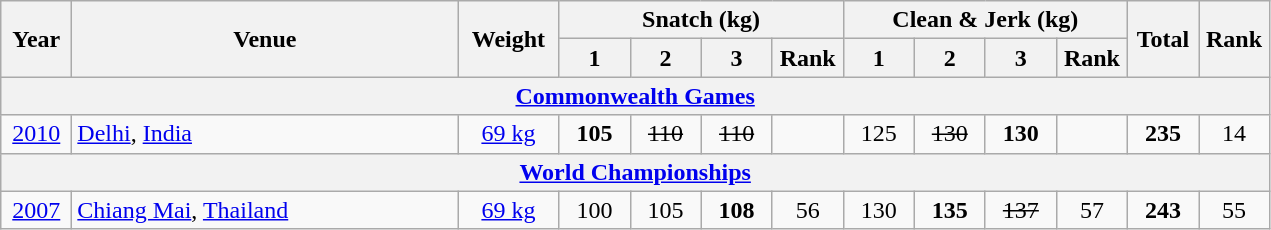<table class = "wikitable" style="text-align:center;">
<tr>
<th rowspan=2 width=40>Year</th>
<th rowspan=2 width=250>Venue</th>
<th rowspan=2 width=60>Weight</th>
<th colspan=4>Snatch (kg)</th>
<th colspan=4>Clean & Jerk (kg)</th>
<th rowspan=2 width=40>Total</th>
<th rowspan=2 width=40>Rank</th>
</tr>
<tr>
<th width=40>1</th>
<th width=40>2</th>
<th width=40>3</th>
<th width=40>Rank</th>
<th width=40>1</th>
<th width=40>2</th>
<th width=40>3</th>
<th width=40>Rank</th>
</tr>
<tr>
<th colspan=13><a href='#'>Commonwealth Games</a></th>
</tr>
<tr>
<td><a href='#'>2010</a></td>
<td align=left> <a href='#'>Delhi</a>, <a href='#'>India</a></td>
<td><a href='#'>69 kg</a></td>
<td><strong>105</strong></td>
<td><s>110</s></td>
<td><s>110</s></td>
<td></td>
<td>125</td>
<td><s>130</s></td>
<td><strong>130</strong></td>
<td></td>
<td><strong>235</strong></td>
<td>14</td>
</tr>
<tr>
<th colspan=13><a href='#'>World Championships</a></th>
</tr>
<tr>
<td><a href='#'>2007</a></td>
<td align=left> <a href='#'>Chiang Mai</a>, <a href='#'>Thailand</a></td>
<td><a href='#'>69 kg</a></td>
<td>100</td>
<td>105</td>
<td><strong>108</strong></td>
<td>56</td>
<td>130</td>
<td><strong>135</strong></td>
<td><s>137</s></td>
<td>57</td>
<td><strong>243</strong></td>
<td>55</td>
</tr>
</table>
